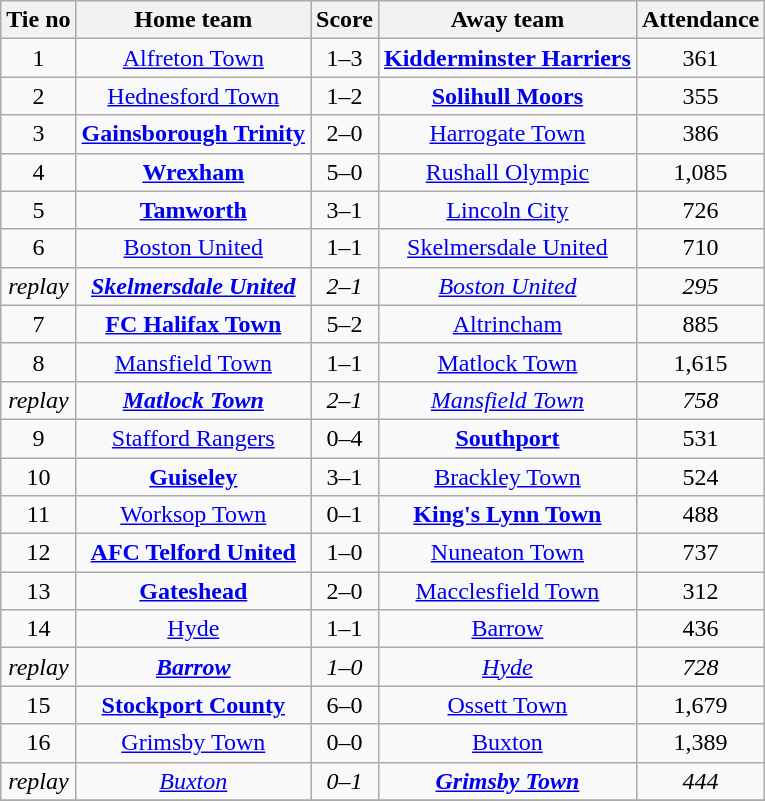<table class="wikitable" style="text-align:center">
<tr>
<th>Tie no</th>
<th>Home team</th>
<th>Score</th>
<th>Away team</th>
<th>Attendance</th>
</tr>
<tr>
<td>1</td>
<td><a href='#'>Alfreton Town</a></td>
<td>1–3</td>
<td><strong><a href='#'>Kidderminster Harriers</a></strong></td>
<td>361</td>
</tr>
<tr>
<td>2</td>
<td><a href='#'>Hednesford Town</a></td>
<td>1–2</td>
<td><strong><a href='#'>Solihull Moors</a></strong></td>
<td>355</td>
</tr>
<tr>
<td>3</td>
<td><strong><a href='#'>Gainsborough Trinity</a></strong></td>
<td>2–0</td>
<td><a href='#'>Harrogate Town</a></td>
<td>386</td>
</tr>
<tr>
<td>4</td>
<td><strong><a href='#'>Wrexham</a></strong></td>
<td>5–0</td>
<td><a href='#'>Rushall Olympic</a></td>
<td>1,085</td>
</tr>
<tr>
<td>5</td>
<td><strong><a href='#'>Tamworth</a></strong></td>
<td>3–1</td>
<td><a href='#'>Lincoln City</a></td>
<td>726</td>
</tr>
<tr>
<td>6</td>
<td><a href='#'>Boston United</a></td>
<td>1–1</td>
<td><a href='#'>Skelmersdale United</a></td>
<td>710</td>
</tr>
<tr>
<td><em>replay</em></td>
<td><strong><em><a href='#'>Skelmersdale United</a></em></strong></td>
<td><em>2–1</em></td>
<td><em><a href='#'>Boston United</a></em></td>
<td><em>295</em></td>
</tr>
<tr>
<td>7</td>
<td><strong><a href='#'>FC Halifax Town</a></strong></td>
<td>5–2</td>
<td><a href='#'>Altrincham</a></td>
<td>885</td>
</tr>
<tr>
<td>8</td>
<td><a href='#'>Mansfield Town</a></td>
<td>1–1</td>
<td><a href='#'>Matlock Town</a></td>
<td>1,615</td>
</tr>
<tr>
<td><em>replay</em></td>
<td><strong><em><a href='#'>Matlock Town</a></em></strong></td>
<td><em>2–1</em></td>
<td><em><a href='#'>Mansfield Town</a></em></td>
<td><em>758</em></td>
</tr>
<tr>
<td>9</td>
<td><a href='#'>Stafford Rangers</a></td>
<td>0–4</td>
<td><strong><a href='#'>Southport</a></strong></td>
<td>531</td>
</tr>
<tr>
<td>10</td>
<td><strong><a href='#'>Guiseley</a></strong></td>
<td>3–1</td>
<td><a href='#'>Brackley Town</a></td>
<td>524</td>
</tr>
<tr>
<td>11</td>
<td><a href='#'>Worksop Town</a></td>
<td>0–1</td>
<td><strong><a href='#'>King's Lynn Town</a></strong></td>
<td>488</td>
</tr>
<tr>
<td>12</td>
<td><strong><a href='#'>AFC Telford United</a></strong></td>
<td>1–0</td>
<td><a href='#'>Nuneaton Town</a></td>
<td>737</td>
</tr>
<tr>
<td>13</td>
<td><strong><a href='#'>Gateshead</a></strong></td>
<td>2–0</td>
<td><a href='#'>Macclesfield Town</a></td>
<td>312</td>
</tr>
<tr>
<td>14</td>
<td><a href='#'>Hyde</a></td>
<td>1–1</td>
<td><a href='#'>Barrow</a></td>
<td>436</td>
</tr>
<tr>
<td><em>replay</em></td>
<td><strong><em><a href='#'>Barrow</a></em></strong></td>
<td><em>1–0</em></td>
<td><em><a href='#'>Hyde</a></em></td>
<td><em>728</em></td>
</tr>
<tr>
<td>15</td>
<td><strong><a href='#'>Stockport County</a></strong></td>
<td>6–0</td>
<td><a href='#'>Ossett Town</a></td>
<td>1,679</td>
</tr>
<tr>
<td>16</td>
<td><a href='#'>Grimsby Town</a></td>
<td>0–0</td>
<td><a href='#'>Buxton</a></td>
<td>1,389</td>
</tr>
<tr>
<td><em>replay</em></td>
<td><em><a href='#'>Buxton</a></em></td>
<td><em>0–1</em></td>
<td><strong><em><a href='#'>Grimsby Town</a></em></strong></td>
<td><em>444</em></td>
</tr>
<tr>
</tr>
</table>
